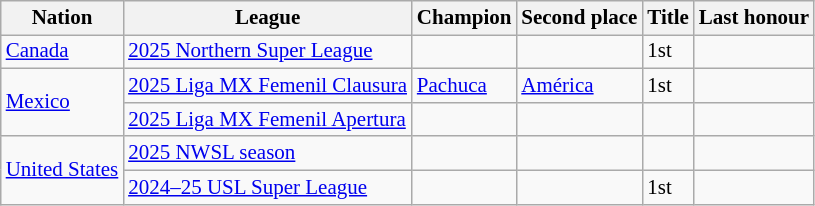<table class=wikitable style="font-size:14px">
<tr>
<th>Nation</th>
<th>League</th>
<th>Champion</th>
<th>Second place</th>
<th data-sort-type="number">Title</th>
<th>Last honour</th>
</tr>
<tr>
<td> <a href='#'>Canada</a></td>
<td><a href='#'>2025 Northern Super League</a></td>
<td></td>
<td></td>
<td>1st</td>
<td></td>
</tr>
<tr>
<td rowspan=2> <a href='#'>Mexico</a></td>
<td><a href='#'>2025 Liga MX Femenil Clausura</a></td>
<td><a href='#'>Pachuca</a></td>
<td><a href='#'>América</a></td>
<td>1st</td>
<td></td>
</tr>
<tr>
<td><a href='#'>2025 Liga MX Femenil Apertura</a></td>
<td></td>
<td></td>
<td></td>
<td></td>
</tr>
<tr>
<td rowspan=2> <a href='#'>United States</a></td>
<td><a href='#'>2025 NWSL season</a></td>
<td></td>
<td></td>
<td></td>
<td></td>
</tr>
<tr>
<td><a href='#'>2024–25 USL Super League</a></td>
<td></td>
<td></td>
<td>1st</td>
<td></td>
</tr>
</table>
